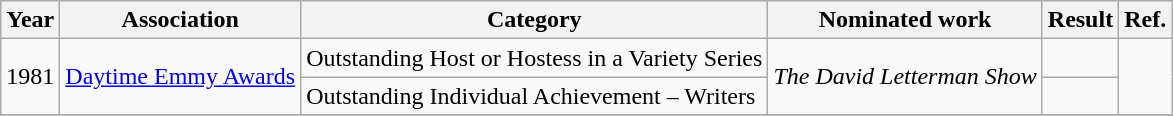<table class="wikitable">
<tr>
<th scope="col">Year</th>
<th scope="col">Association</th>
<th scope="col">Category</th>
<th scope="col">Nominated work</th>
<th scope="col">Result</th>
<th>Ref.</th>
</tr>
<tr>
<td rowspan=2>1981</td>
<td rowspan=2><a href='#'>Daytime Emmy Awards</a></td>
<td>Outstanding Host or Hostess in a Variety Series</td>
<td rowspan=2><em>The David Letterman Show</em></td>
<td></td>
<td rowspan=2></td>
</tr>
<tr>
<td>Outstanding Individual Achievement – Writers</td>
<td></td>
</tr>
<tr>
</tr>
</table>
